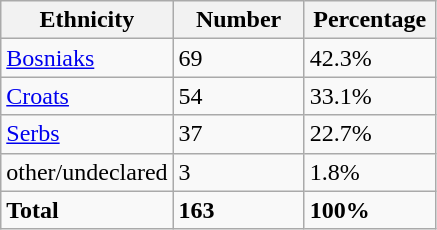<table class="wikitable">
<tr>
<th width="100px">Ethnicity</th>
<th width="80px">Number</th>
<th width="80px">Percentage</th>
</tr>
<tr>
<td><a href='#'>Bosniaks</a></td>
<td>69</td>
<td>42.3%</td>
</tr>
<tr>
<td><a href='#'>Croats</a></td>
<td>54</td>
<td>33.1%</td>
</tr>
<tr>
<td><a href='#'>Serbs</a></td>
<td>37</td>
<td>22.7%</td>
</tr>
<tr>
<td>other/undeclared</td>
<td>3</td>
<td>1.8%</td>
</tr>
<tr>
<td><strong>Total</strong></td>
<td><strong>163</strong></td>
<td><strong>100%</strong></td>
</tr>
</table>
